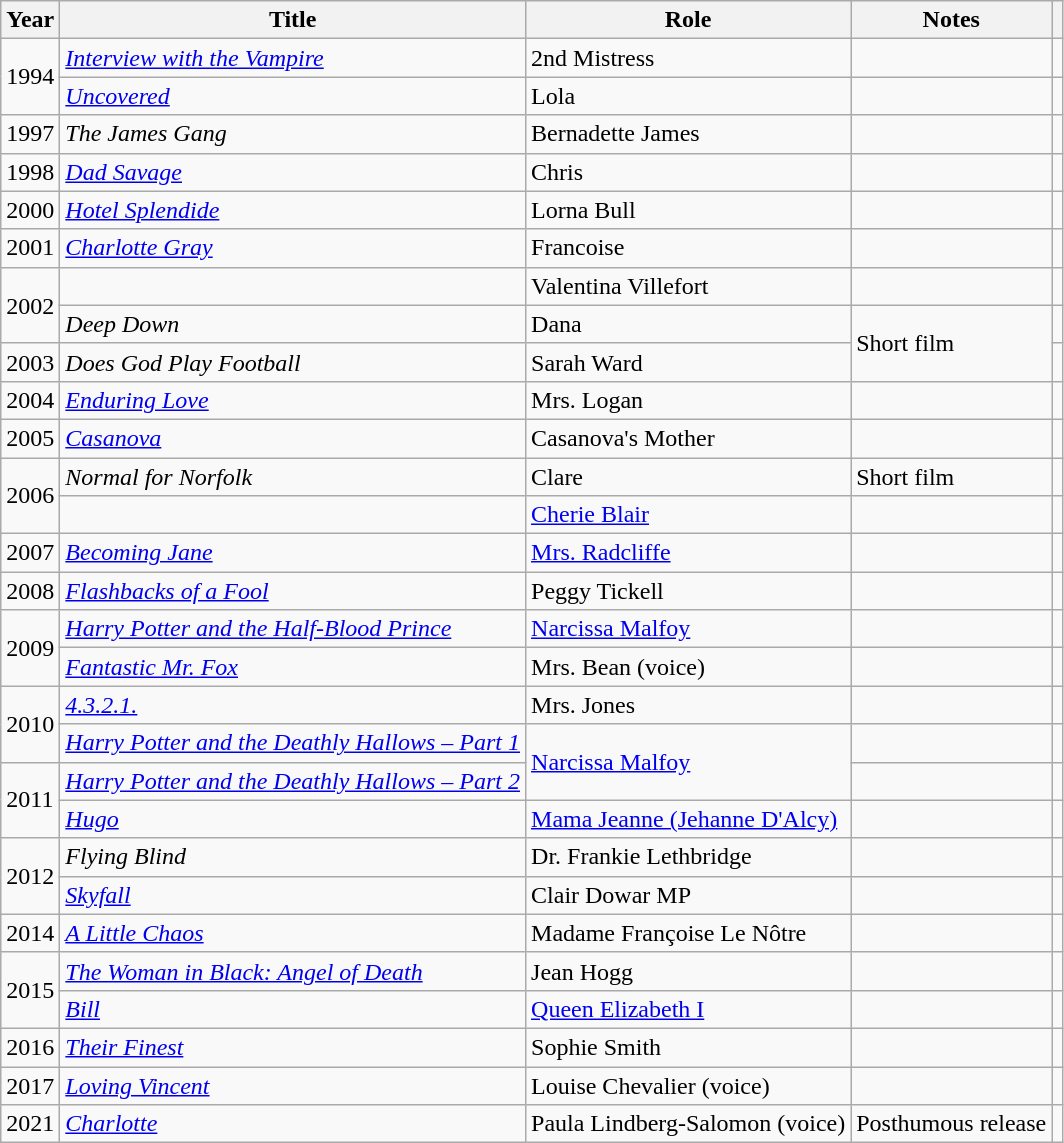<table class="wikitable sortable">
<tr>
<th>Year</th>
<th>Title</th>
<th>Role</th>
<th class="unsortable">Notes</th>
<th class="unsortable"></th>
</tr>
<tr>
<td rowspan="2">1994</td>
<td><em><a href='#'>Interview with the Vampire</a></em></td>
<td>2nd Mistress</td>
<td></td>
<td></td>
</tr>
<tr>
<td><em><a href='#'>Uncovered</a></em></td>
<td>Lola</td>
<td></td>
<td></td>
</tr>
<tr>
<td>1997</td>
<td><em>The James Gang</em></td>
<td>Bernadette James</td>
<td></td>
<td></td>
</tr>
<tr>
<td>1998</td>
<td><em><a href='#'>Dad Savage</a></em></td>
<td>Chris</td>
<td></td>
<td></td>
</tr>
<tr>
<td>2000</td>
<td><em><a href='#'>Hotel Splendide</a></em></td>
<td>Lorna Bull</td>
<td></td>
<td></td>
</tr>
<tr>
<td>2001</td>
<td><em><a href='#'>Charlotte Gray</a></em></td>
<td>Francoise</td>
<td></td>
<td></td>
</tr>
<tr>
<td rowspan="2">2002</td>
<td><em></em></td>
<td>Valentina Villefort</td>
<td></td>
<td></td>
</tr>
<tr>
<td><em>Deep Down</em></td>
<td>Dana</td>
<td rowspan="2">Short film</td>
<td></td>
</tr>
<tr>
<td>2003</td>
<td><em>Does God Play Football</em></td>
<td>Sarah Ward</td>
<td></td>
</tr>
<tr>
<td>2004</td>
<td><em><a href='#'>Enduring Love</a></em></td>
<td>Mrs. Logan</td>
<td></td>
<td></td>
</tr>
<tr>
<td>2005</td>
<td><em><a href='#'>Casanova</a></em></td>
<td>Casanova's Mother</td>
<td></td>
<td></td>
</tr>
<tr>
<td rowspan="2">2006</td>
<td><em>Normal for Norfolk</em></td>
<td>Clare</td>
<td>Short film</td>
<td></td>
</tr>
<tr>
<td><em></em></td>
<td><a href='#'>Cherie Blair</a></td>
<td></td>
<td></td>
</tr>
<tr>
<td>2007</td>
<td><em><a href='#'>Becoming Jane</a></em></td>
<td><a href='#'>Mrs. Radcliffe</a></td>
<td></td>
<td></td>
</tr>
<tr>
<td>2008</td>
<td><em><a href='#'>Flashbacks of a Fool</a></em></td>
<td>Peggy Tickell</td>
<td></td>
<td></td>
</tr>
<tr>
<td rowspan="2">2009</td>
<td><em><a href='#'>Harry Potter and the Half-Blood Prince</a></em></td>
<td><a href='#'>Narcissa Malfoy</a></td>
<td></td>
<td></td>
</tr>
<tr>
<td><em><a href='#'>Fantastic Mr. Fox</a></em></td>
<td>Mrs. Bean (voice)</td>
<td></td>
<td></td>
</tr>
<tr>
<td rowspan="2">2010</td>
<td><em><a href='#'>4.3.2.1.</a></em></td>
<td>Mrs. Jones</td>
<td></td>
<td></td>
</tr>
<tr>
<td><em><a href='#'>Harry Potter and the Deathly Hallows – Part 1</a></em></td>
<td rowspan="2"><a href='#'>Narcissa Malfoy</a></td>
<td></td>
<td></td>
</tr>
<tr>
<td rowspan="2">2011</td>
<td><em><a href='#'>Harry Potter and the Deathly Hallows – Part 2</a></em></td>
<td></td>
<td></td>
</tr>
<tr>
<td><em><a href='#'>Hugo</a></em></td>
<td><a href='#'>Mama Jeanne (Jehanne D'Alcy)</a></td>
<td></td>
<td></td>
</tr>
<tr>
<td rowspan="2">2012</td>
<td><em>Flying Blind</em></td>
<td>Dr. Frankie Lethbridge</td>
<td></td>
<td></td>
</tr>
<tr>
<td><em><a href='#'>Skyfall</a></em></td>
<td>Clair Dowar MP</td>
<td></td>
<td></td>
</tr>
<tr>
<td>2014</td>
<td><em><a href='#'>A Little Chaos</a></em></td>
<td>Madame Françoise Le Nôtre</td>
<td></td>
<td></td>
</tr>
<tr>
<td rowspan="2">2015</td>
<td><em><a href='#'>The Woman in Black: Angel of Death</a></em></td>
<td>Jean Hogg</td>
<td></td>
<td></td>
</tr>
<tr>
<td><em><a href='#'>Bill</a></em></td>
<td><a href='#'>Queen Elizabeth I</a></td>
<td></td>
<td></td>
</tr>
<tr>
<td>2016</td>
<td><em><a href='#'>Their Finest</a></em></td>
<td>Sophie Smith</td>
<td></td>
<td></td>
</tr>
<tr>
<td>2017</td>
<td><em><a href='#'>Loving Vincent</a></em></td>
<td>Louise Chevalier (voice)</td>
<td></td>
<td></td>
</tr>
<tr>
<td>2021</td>
<td><em><a href='#'>Charlotte</a></em></td>
<td>Paula Lindberg-Salomon (voice)</td>
<td>Posthumous release</td>
<td></td>
</tr>
</table>
